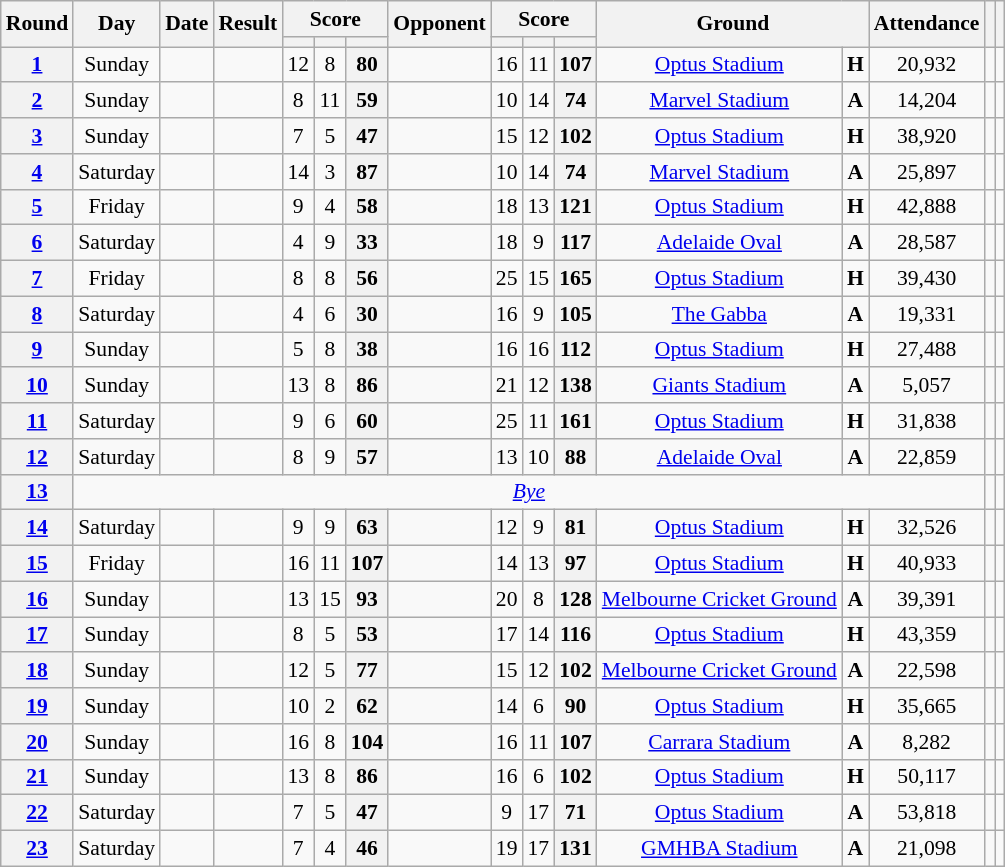<table class="wikitable plainrowheaders sortable" style="font-size:90%; text-align:center;">
<tr>
<th rowspan="2" scope="col">Round</th>
<th rowspan="2" scope="col">Day</th>
<th rowspan="2" scope="col">Date</th>
<th rowspan="2" scope="col">Result</th>
<th colspan="3" scope="col">Score</th>
<th rowspan="2" scope="col">Opponent</th>
<th colspan="3" scope="col">Score</th>
<th colspan="2" rowspan="2" scope="col">Ground</th>
<th rowspan="2" scope="col">Attendance</th>
<th rowspan="2" scope="col"></th>
<th rowspan="2"></th>
</tr>
<tr>
<th scope="col"></th>
<th scope="col"></th>
<th scope="col"></th>
<th scope="col"></th>
<th scope="col"></th>
<th scope="col"></th>
</tr>
<tr>
<th scope="row" style="text-align:center;"><a href='#'>1</a></th>
<td>Sunday</td>
<td></td>
<td></td>
<td>12</td>
<td>8</td>
<th>80</th>
<td></td>
<td>16</td>
<td>11</td>
<th>107</th>
<td><a href='#'>Optus Stadium</a></td>
<td><strong>H</strong></td>
<td>20,932</td>
<td></td>
<td></td>
</tr>
<tr>
<th scope="row" style="text-align:center;"><a href='#'>2</a></th>
<td>Sunday</td>
<td></td>
<td></td>
<td>8</td>
<td>11</td>
<th>59</th>
<td></td>
<td>10</td>
<td>14</td>
<th>74</th>
<td><a href='#'>Marvel Stadium</a></td>
<td><strong>A</strong></td>
<td>14,204</td>
<td></td>
<td></td>
</tr>
<tr>
<th scope="row" style="text-align:center;"><a href='#'>3</a></th>
<td>Sunday</td>
<td></td>
<td></td>
<td>7</td>
<td>5</td>
<th>47</th>
<td></td>
<td>15</td>
<td>12</td>
<th>102</th>
<td><a href='#'>Optus Stadium</a></td>
<td><strong>H</strong></td>
<td>38,920</td>
<td></td>
<td></td>
</tr>
<tr>
<th scope="row" style="text-align:center;"><a href='#'>4</a></th>
<td>Saturday</td>
<td></td>
<td></td>
<td>14</td>
<td>3</td>
<th>87</th>
<td></td>
<td>10</td>
<td>14</td>
<th>74</th>
<td><a href='#'>Marvel Stadium</a></td>
<td><strong>A</strong></td>
<td>25,897</td>
<td></td>
<td></td>
</tr>
<tr>
<th scope="row" style="text-align:center;"><a href='#'>5</a></th>
<td>Friday</td>
<td></td>
<td></td>
<td>9</td>
<td>4</td>
<th>58</th>
<td></td>
<td>18</td>
<td>13</td>
<th>121</th>
<td><a href='#'>Optus Stadium</a></td>
<td><strong>H</strong></td>
<td>42,888</td>
<td></td>
<td></td>
</tr>
<tr>
<th scope="row" style="text-align:center;"><a href='#'>6</a></th>
<td>Saturday</td>
<td></td>
<td></td>
<td>4</td>
<td>9</td>
<th>33</th>
<td></td>
<td>18</td>
<td>9</td>
<th>117</th>
<td><a href='#'>Adelaide Oval</a></td>
<td><strong>A</strong></td>
<td>28,587</td>
<td></td>
<td></td>
</tr>
<tr>
<th scope="row" style="text-align:center;"><a href='#'>7</a></th>
<td>Friday</td>
<td></td>
<td></td>
<td>8</td>
<td>8</td>
<th>56</th>
<td></td>
<td>25</td>
<td>15</td>
<th>165</th>
<td><a href='#'>Optus Stadium</a></td>
<td><strong>H</strong></td>
<td>39,430</td>
<td></td>
<td></td>
</tr>
<tr>
<th scope="row" style="text-align:center;"><a href='#'>8</a></th>
<td>Saturday</td>
<td></td>
<td></td>
<td>4</td>
<td>6</td>
<th>30</th>
<td></td>
<td>16</td>
<td>9</td>
<th>105</th>
<td><a href='#'>The Gabba</a></td>
<td><strong>A</strong></td>
<td>19,331</td>
<td></td>
<td></td>
</tr>
<tr>
<th scope="row" style="text-align:center;"><a href='#'>9</a></th>
<td>Sunday</td>
<td></td>
<td></td>
<td>5</td>
<td>8</td>
<th>38</th>
<td></td>
<td>16</td>
<td>16</td>
<th>112</th>
<td><a href='#'>Optus Stadium</a></td>
<td><strong>H</strong></td>
<td>27,488</td>
<td></td>
<td></td>
</tr>
<tr>
<th scope="row" style="text-align:center;"><a href='#'>10</a></th>
<td>Sunday</td>
<td></td>
<td></td>
<td>13</td>
<td>8</td>
<th>86</th>
<td></td>
<td>21</td>
<td>12</td>
<th>138</th>
<td><a href='#'>Giants Stadium</a></td>
<td><strong>A</strong></td>
<td>5,057</td>
<td></td>
<td></td>
</tr>
<tr>
<th scope="row" style="text-align:center;"><a href='#'>11</a></th>
<td>Saturday</td>
<td></td>
<td></td>
<td>9</td>
<td>6</td>
<th>60</th>
<td></td>
<td>25</td>
<td>11</td>
<th>161</th>
<td><a href='#'>Optus Stadium</a></td>
<td><strong>H</strong></td>
<td>31,838</td>
<td></td>
<td></td>
</tr>
<tr>
<th scope="row" style="text-align:center;"><a href='#'>12</a></th>
<td>Saturday</td>
<td></td>
<td></td>
<td>8</td>
<td>9</td>
<th>57</th>
<td></td>
<td>13</td>
<td>10</td>
<th>88</th>
<td><a href='#'>Adelaide Oval</a></td>
<td><strong>A</strong></td>
<td>22,859</td>
<td></td>
<td></td>
</tr>
<tr>
<th scope="row" style="text-align:center;"><a href='#'>13</a></th>
<td colspan="13"><a href='#'><em>Bye</em></a></td>
<td></td>
<td></td>
</tr>
<tr>
<th scope="row" style="text-align:center;"><a href='#'>14</a></th>
<td>Saturday</td>
<td></td>
<td></td>
<td>9</td>
<td>9</td>
<th>63</th>
<td></td>
<td>12</td>
<td>9</td>
<th>81</th>
<td><a href='#'>Optus Stadium</a></td>
<td><strong>H</strong></td>
<td>32,526</td>
<td></td>
<td></td>
</tr>
<tr>
<th scope="row" style="text-align:center;"><a href='#'>15</a></th>
<td>Friday</td>
<td></td>
<td></td>
<td>16</td>
<td>11</td>
<th>107</th>
<td></td>
<td>14</td>
<td>13</td>
<th>97</th>
<td><a href='#'>Optus Stadium</a></td>
<td><strong>H</strong></td>
<td>40,933</td>
<td></td>
<td></td>
</tr>
<tr>
<th scope="row" style="text-align:center;"><a href='#'>16</a></th>
<td>Sunday</td>
<td></td>
<td></td>
<td>13</td>
<td>15</td>
<th>93</th>
<td></td>
<td>20</td>
<td>8</td>
<th>128</th>
<td><a href='#'>Melbourne Cricket Ground</a></td>
<td><strong>A</strong></td>
<td>39,391</td>
<td></td>
<td></td>
</tr>
<tr>
<th scope="row" style="text-align:center;"><a href='#'>17</a></th>
<td>Sunday</td>
<td></td>
<td></td>
<td>8</td>
<td>5</td>
<th>53</th>
<td></td>
<td>17</td>
<td>14</td>
<th>116</th>
<td><a href='#'>Optus Stadium</a></td>
<td><strong>H</strong></td>
<td>43,359</td>
<td></td>
<td></td>
</tr>
<tr>
<th scope="row" style="text-align:center;"><a href='#'>18</a></th>
<td>Sunday</td>
<td></td>
<td></td>
<td>12</td>
<td>5</td>
<th>77</th>
<td></td>
<td>15</td>
<td>12</td>
<th>102</th>
<td><a href='#'>Melbourne Cricket Ground</a></td>
<td><strong>A</strong></td>
<td>22,598</td>
<td></td>
<td></td>
</tr>
<tr>
<th scope="row" style="text-align:center;"><a href='#'>19</a></th>
<td>Sunday</td>
<td></td>
<td></td>
<td>10</td>
<td>2</td>
<th>62</th>
<td></td>
<td>14</td>
<td>6</td>
<th>90</th>
<td><a href='#'>Optus Stadium</a></td>
<td><strong>H</strong></td>
<td>35,665</td>
<td></td>
<td></td>
</tr>
<tr>
<th scope="row" style="text-align:center;"><a href='#'>20</a></th>
<td>Sunday</td>
<td></td>
<td></td>
<td>16</td>
<td>8</td>
<th>104</th>
<td></td>
<td>16</td>
<td>11</td>
<th>107</th>
<td><a href='#'>Carrara Stadium</a></td>
<td><strong>A</strong></td>
<td>8,282</td>
<td></td>
<td></td>
</tr>
<tr>
<th scope="row" style="text-align:center;"><a href='#'>21</a></th>
<td>Sunday</td>
<td></td>
<td></td>
<td>13</td>
<td>8</td>
<th>86</th>
<td></td>
<td>16</td>
<td>6</td>
<th>102</th>
<td><a href='#'>Optus Stadium</a></td>
<td><strong>H</strong></td>
<td>50,117</td>
<td></td>
<td></td>
</tr>
<tr>
<th scope="row" style="text-align:center;"><a href='#'>22</a></th>
<td>Saturday</td>
<td></td>
<td></td>
<td>7</td>
<td>5</td>
<th>47</th>
<td></td>
<td>9</td>
<td>17</td>
<th>71</th>
<td><a href='#'>Optus Stadium</a></td>
<td><strong>A</strong></td>
<td>53,818</td>
<td></td>
<td></td>
</tr>
<tr>
<th scope="row" style="text-align:center;"><a href='#'>23</a></th>
<td>Saturday</td>
<td></td>
<td></td>
<td>7</td>
<td>4</td>
<th>46</th>
<td></td>
<td>19</td>
<td>17</td>
<th>131</th>
<td><a href='#'>GMHBA Stadium</a></td>
<td><strong>A</strong></td>
<td>21,098</td>
<td></td>
<td></td>
</tr>
</table>
